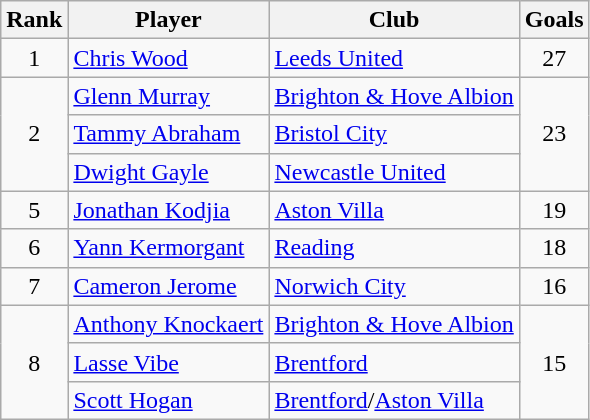<table class="wikitable" style="text-align:center">
<tr>
<th>Rank</th>
<th>Player</th>
<th>Club</th>
<th>Goals</th>
</tr>
<tr>
<td>1</td>
<td align="left"> <a href='#'>Chris Wood</a></td>
<td align="left"><a href='#'>Leeds United</a></td>
<td>27</td>
</tr>
<tr>
<td rowspan="3">2</td>
<td align="left"> <a href='#'>Glenn Murray</a></td>
<td align="left"><a href='#'>Brighton & Hove Albion</a></td>
<td rowspan="3">23</td>
</tr>
<tr>
<td align="left"> <a href='#'>Tammy Abraham</a></td>
<td align="left"><a href='#'>Bristol City</a></td>
</tr>
<tr>
<td align="left"> <a href='#'>Dwight Gayle</a></td>
<td align="left"><a href='#'>Newcastle United</a></td>
</tr>
<tr>
<td>5</td>
<td align="left"> <a href='#'>Jonathan Kodjia</a></td>
<td align="left"><a href='#'>Aston Villa</a></td>
<td>19</td>
</tr>
<tr>
<td>6</td>
<td align="left"> <a href='#'>Yann Kermorgant</a></td>
<td align="left"><a href='#'>Reading</a></td>
<td>18</td>
</tr>
<tr>
<td>7</td>
<td align="left"> <a href='#'>Cameron Jerome</a></td>
<td align="left"><a href='#'>Norwich City</a></td>
<td>16</td>
</tr>
<tr>
<td rowspan="3">8</td>
<td align="left"> <a href='#'>Anthony Knockaert</a></td>
<td align="left"><a href='#'>Brighton & Hove Albion</a></td>
<td rowspan="3">15</td>
</tr>
<tr>
<td align="left"> <a href='#'>Lasse Vibe</a></td>
<td align="left"><a href='#'>Brentford</a></td>
</tr>
<tr>
<td align="left"> <a href='#'>Scott Hogan</a></td>
<td align="left"><a href='#'>Brentford</a>/<a href='#'>Aston Villa</a></td>
</tr>
</table>
